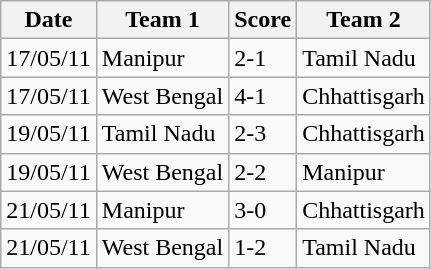<table class="wikitable">
<tr>
<th>Date</th>
<th>Team 1</th>
<th>Score</th>
<th>Team 2</th>
</tr>
<tr>
<td>17/05/11</td>
<td>Manipur</td>
<td>2-1</td>
<td>Tamil Nadu</td>
</tr>
<tr>
<td>17/05/11</td>
<td>West Bengal</td>
<td>4-1</td>
<td>Chhattisgarh</td>
</tr>
<tr>
<td>19/05/11</td>
<td>Tamil Nadu</td>
<td>2-3</td>
<td>Chhattisgarh</td>
</tr>
<tr>
<td>19/05/11</td>
<td>West Bengal</td>
<td>2-2</td>
<td>Manipur</td>
</tr>
<tr>
<td>21/05/11</td>
<td>Manipur</td>
<td>3-0</td>
<td>Chhattisgarh</td>
</tr>
<tr>
<td>21/05/11</td>
<td>West Bengal</td>
<td>1-2</td>
<td>Tamil Nadu</td>
</tr>
</table>
